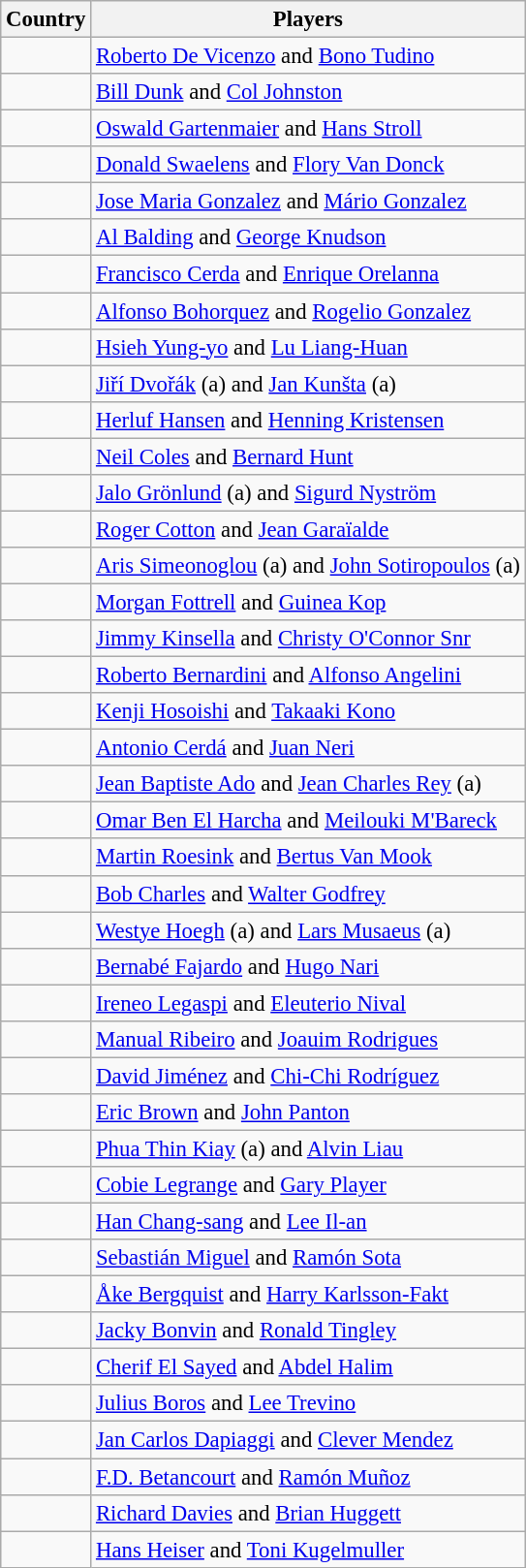<table class="wikitable" style="font-size:95%;">
<tr>
<th>Country</th>
<th>Players</th>
</tr>
<tr>
<td></td>
<td><a href='#'>Roberto De Vicenzo</a> and <a href='#'>Bono Tudino</a></td>
</tr>
<tr>
<td></td>
<td><a href='#'>Bill Dunk</a> and <a href='#'>Col Johnston</a></td>
</tr>
<tr>
<td></td>
<td><a href='#'>Oswald Gartenmaier</a> and <a href='#'>Hans Stroll</a></td>
</tr>
<tr>
<td></td>
<td><a href='#'>Donald Swaelens</a> and <a href='#'>Flory Van Donck</a></td>
</tr>
<tr>
<td></td>
<td><a href='#'>Jose Maria Gonzalez</a> and <a href='#'>Mário Gonzalez</a></td>
</tr>
<tr>
<td></td>
<td><a href='#'>Al Balding</a> and <a href='#'>George Knudson</a></td>
</tr>
<tr>
<td></td>
<td><a href='#'>Francisco Cerda</a> and <a href='#'>Enrique Orelanna</a></td>
</tr>
<tr>
<td></td>
<td><a href='#'>Alfonso Bohorquez</a> and <a href='#'>Rogelio Gonzalez</a></td>
</tr>
<tr>
<td></td>
<td><a href='#'>Hsieh Yung-yo</a> and <a href='#'>Lu Liang-Huan</a></td>
</tr>
<tr>
<td></td>
<td><a href='#'>Jiří Dvořák</a> (a) and <a href='#'>Jan Kunšta</a> (a)</td>
</tr>
<tr>
<td></td>
<td><a href='#'>Herluf Hansen</a> and <a href='#'>Henning Kristensen</a></td>
</tr>
<tr>
<td></td>
<td><a href='#'>Neil Coles</a> and <a href='#'>Bernard Hunt</a></td>
</tr>
<tr>
<td></td>
<td><a href='#'>Jalo Grönlund</a> (a) and <a href='#'>Sigurd Nyström</a></td>
</tr>
<tr>
<td></td>
<td><a href='#'>Roger Cotton</a> and <a href='#'>Jean Garaïalde</a></td>
</tr>
<tr>
<td></td>
<td><a href='#'>Aris Simeonoglou</a> (a) and <a href='#'>John Sotiropoulos</a> (a)</td>
</tr>
<tr>
<td></td>
<td><a href='#'>Morgan Fottrell</a> and <a href='#'>Guinea Kop</a></td>
</tr>
<tr>
<td></td>
<td><a href='#'>Jimmy Kinsella</a> and <a href='#'>Christy O'Connor Snr</a></td>
</tr>
<tr>
<td></td>
<td><a href='#'>Roberto Bernardini</a> and <a href='#'>Alfonso Angelini</a></td>
</tr>
<tr>
<td></td>
<td><a href='#'>Kenji Hosoishi</a> and <a href='#'>Takaaki Kono</a></td>
</tr>
<tr>
<td></td>
<td><a href='#'>Antonio Cerdá</a> and <a href='#'>Juan Neri</a></td>
</tr>
<tr>
<td></td>
<td><a href='#'>Jean Baptiste Ado</a> and <a href='#'>Jean Charles Rey</a> (a)</td>
</tr>
<tr>
<td></td>
<td><a href='#'>Omar Ben El Harcha</a> and <a href='#'>Meilouki M'Bareck</a></td>
</tr>
<tr>
<td></td>
<td><a href='#'>Martin Roesink</a> and <a href='#'>Bertus Van Mook</a></td>
</tr>
<tr>
<td></td>
<td><a href='#'>Bob Charles</a> and <a href='#'>Walter Godfrey</a></td>
</tr>
<tr>
<td></td>
<td><a href='#'>Westye Hoegh</a> (a) and <a href='#'>Lars Musaeus</a> (a)</td>
</tr>
<tr>
<td></td>
<td><a href='#'>Bernabé Fajardo</a> and <a href='#'>Hugo Nari</a></td>
</tr>
<tr>
<td></td>
<td><a href='#'>Ireneo Legaspi</a> and <a href='#'>Eleuterio Nival</a></td>
</tr>
<tr>
<td></td>
<td><a href='#'>Manual Ribeiro</a> and <a href='#'>Joauim Rodrigues</a></td>
</tr>
<tr>
<td></td>
<td><a href='#'>David Jiménez</a> and <a href='#'>Chi-Chi Rodríguez</a></td>
</tr>
<tr>
<td></td>
<td><a href='#'>Eric Brown</a> and <a href='#'>John Panton</a></td>
</tr>
<tr>
<td></td>
<td><a href='#'>Phua Thin Kiay</a> (a) and <a href='#'>Alvin Liau</a></td>
</tr>
<tr>
<td></td>
<td><a href='#'>Cobie Legrange</a> and <a href='#'>Gary Player</a></td>
</tr>
<tr>
<td></td>
<td><a href='#'>Han Chang-sang</a> and <a href='#'>Lee Il-an</a></td>
</tr>
<tr>
<td></td>
<td><a href='#'>Sebastián Miguel</a> and <a href='#'>Ramón Sota</a></td>
</tr>
<tr>
<td></td>
<td><a href='#'>Åke Bergquist</a> and <a href='#'>Harry Karlsson-Fakt</a></td>
</tr>
<tr>
<td></td>
<td><a href='#'>Jacky Bonvin</a> and <a href='#'>Ronald Tingley</a></td>
</tr>
<tr>
<td></td>
<td><a href='#'>Cherif El Sayed</a> and <a href='#'>Abdel Halim</a></td>
</tr>
<tr>
<td></td>
<td><a href='#'>Julius Boros</a> and <a href='#'>Lee Trevino</a></td>
</tr>
<tr>
<td></td>
<td><a href='#'>Jan Carlos Dapiaggi</a> and <a href='#'>Clever Mendez</a></td>
</tr>
<tr>
<td></td>
<td><a href='#'>F.D. Betancourt</a> and <a href='#'>Ramón Muñoz</a></td>
</tr>
<tr>
<td></td>
<td><a href='#'>Richard Davies</a> and <a href='#'>Brian Huggett</a></td>
</tr>
<tr>
<td></td>
<td><a href='#'>Hans Heiser</a> and <a href='#'>Toni Kugelmuller</a></td>
</tr>
</table>
